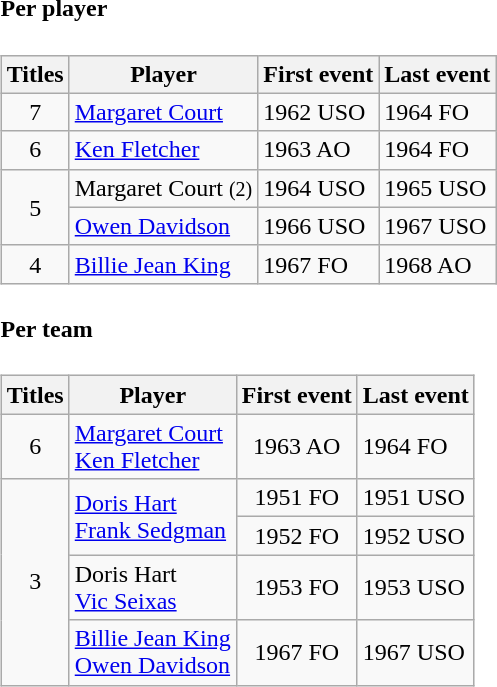<table>
<tr valign=top>
<td><br><h4>Per player</h4><table class="wikitable nowrap">
<tr>
<th>Titles</th>
<th>Player</th>
<th>First event</th>
<th>Last event</th>
</tr>
<tr>
<td align="center">7</td>
<td> <a href='#'>Margaret Court</a></td>
<td>1962 USO</td>
<td>1964 FO</td>
</tr>
<tr>
<td align="center">6</td>
<td> <a href='#'>Ken Fletcher</a></td>
<td>1963 AO</td>
<td>1964 FO</td>
</tr>
<tr>
<td rowspan="2" align="center">5</td>
<td> Margaret Court <small>(2)</small></td>
<td>1964 USO</td>
<td>1965 USO</td>
</tr>
<tr>
<td> <a href='#'>Owen Davidson</a></td>
<td>1966 USO</td>
<td>1967 USO</td>
</tr>
<tr>
<td align="center">4</td>
<td> <a href='#'>Billie Jean King</a></td>
<td>1967 FO</td>
<td>1968 AO</td>
</tr>
</table>
<h4>Per team</h4><table class="wikitable nowrap">
<tr>
<th>Titles</th>
<th>Player</th>
<th>First event</th>
<th>Last event</th>
</tr>
<tr>
<td align="center">6</td>
<td> <a href='#'>Margaret Court</a> <br>  <a href='#'>Ken Fletcher</a></td>
<td align=center>1963 AO</td>
<td>1964 FO</td>
</tr>
<tr>
<td rowspan="4" align="center">3</td>
<td rowspan="2"> <a href='#'>Doris Hart</a> <br>  <a href='#'>Frank Sedgman</a></td>
<td align=center>1951 FO</td>
<td>1951 USO</td>
</tr>
<tr>
<td align=center>1952 FO</td>
<td>1952 USO</td>
</tr>
<tr>
<td> Doris Hart <br>  <a href='#'>Vic Seixas</a></td>
<td align=center>1953 FO</td>
<td>1953 USO</td>
</tr>
<tr>
<td> <a href='#'>Billie Jean King</a> <br>  <a href='#'>Owen Davidson</a></td>
<td align=center>1967 FO</td>
<td>1967 USO</td>
</tr>
</table>
</td>
</tr>
</table>
